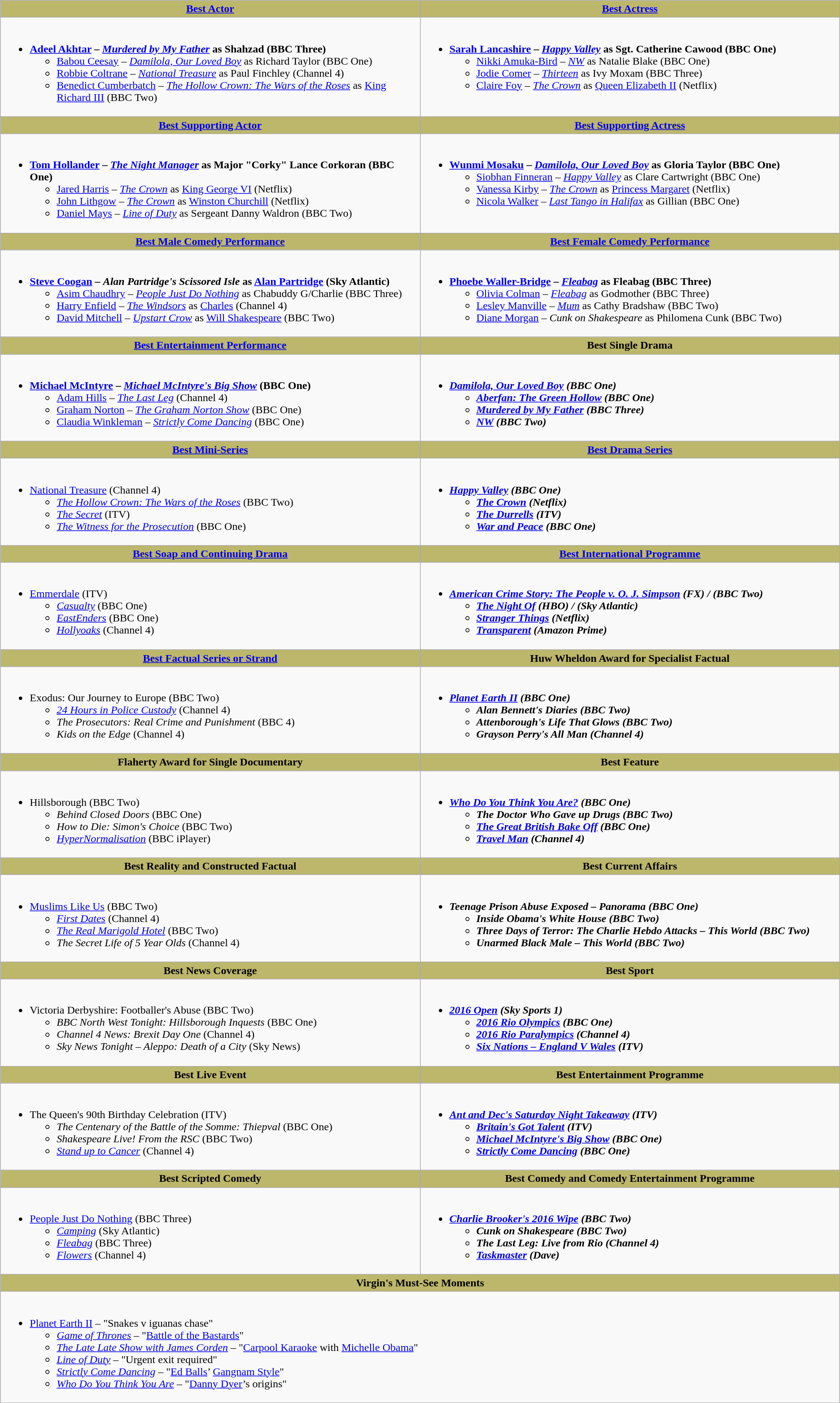<table class=wikitable>
<tr>
<th style="background:#BDB76B; width: 50%"><a href='#'>Best Actor</a></th>
<th style="background:#BDB76B; width: 50%"><a href='#'>Best Actress</a></th>
</tr>
<tr>
<td valign="top"><br><ul><li><strong><a href='#'>Adeel Akhtar</a> – <em><a href='#'>Murdered by My Father</a></em>  as Shahzad (BBC Three)</strong><ul><li><a href='#'>Babou Ceesay</a> – <em><a href='#'>Damilola, Our Loved Boy</a></em> as Richard Taylor (BBC One)</li><li><a href='#'>Robbie Coltrane</a> – <em><a href='#'>National Treasure</a></em> as Paul Finchley (Channel 4)</li><li><a href='#'>Benedict Cumberbatch</a> – <em><a href='#'>The Hollow Crown: The Wars of the Roses</a></em> as <a href='#'>King Richard III</a> (BBC Two)</li></ul></li></ul></td>
<td valign="top"><br><ul><li><strong><a href='#'>Sarah Lancashire</a> – <em><a href='#'>Happy Valley</a></em> as Sgt. Catherine Cawood (BBC One)</strong><ul><li><a href='#'>Nikki Amuka-Bird</a> – <em><a href='#'>NW</a></em> as Natalie Blake (BBC One)</li><li><a href='#'>Jodie Comer</a> – <em><a href='#'>Thirteen</a></em> as Ivy Moxam (BBC Three)</li><li><a href='#'>Claire Foy</a> – <em><a href='#'>The Crown</a></em> as <a href='#'>Queen Elizabeth II</a> (Netflix)</li></ul></li></ul></td>
</tr>
<tr>
<th style="background:#BDB76B;"><a href='#'>Best Supporting Actor</a></th>
<th style="background:#BDB76B;"><a href='#'>Best Supporting Actress</a></th>
</tr>
<tr>
<td valign="top"><br><ul><li><strong><a href='#'>Tom Hollander</a> – <em><a href='#'>The Night Manager</a></em> as Major "Corky" Lance Corkoran (BBC One)</strong><ul><li><a href='#'>Jared Harris</a> – <em><a href='#'>The Crown</a></em> as <a href='#'>King George VI</a> (Netflix)</li><li><a href='#'>John Lithgow</a> – <em><a href='#'>The Crown</a></em> as <a href='#'>Winston Churchill</a> (Netflix)</li><li><a href='#'>Daniel Mays</a> – <em><a href='#'>Line of Duty</a></em> as Sergeant Danny Waldron (BBC Two)</li></ul></li></ul></td>
<td valign="top"><br><ul><li><strong><a href='#'>Wunmi Mosaku</a> – <em><a href='#'>Damilola, Our Loved Boy</a></em> as Gloria Taylor (BBC One)</strong><ul><li><a href='#'>Siobhan Finneran</a> – <em><a href='#'>Happy Valley</a></em> as Clare Cartwright (BBC One)</li><li><a href='#'>Vanessa Kirby</a> – <em><a href='#'>The Crown</a></em> as <a href='#'>Princess Margaret</a> (Netflix)</li><li><a href='#'>Nicola Walker</a> – <em><a href='#'>Last Tango in Halifax</a></em> as Gillian (BBC One)</li></ul></li></ul></td>
</tr>
<tr>
<th style="background:#BDB76B;"><a href='#'>Best Male Comedy Performance</a></th>
<th style="background:#BDB76B;"><a href='#'>Best Female Comedy Performance</a></th>
</tr>
<tr>
<td valign="top"><br><ul><li><strong><a href='#'>Steve Coogan</a> – <em>Alan Partridge's Scissored Isle</em> as <a href='#'>Alan Partridge</a> (Sky Atlantic)</strong><ul><li><a href='#'>Asim Chaudhry</a> – <em><a href='#'>People Just Do Nothing</a></em> as Chabuddy G/Charlie (BBC Three)</li><li><a href='#'>Harry Enfield</a> – <em><a href='#'>The Windsors</a></em> as <a href='#'>Charles</a> (Channel 4)</li><li><a href='#'>David Mitchell</a> – <em><a href='#'>Upstart Crow</a></em> as <a href='#'>Will Shakespeare</a> (BBC Two)</li></ul></li></ul></td>
<td valign="top"><br><ul><li><strong><a href='#'>Phoebe Waller-Bridge</a> – <em><a href='#'>Fleabag</a></em> as Fleabag (BBC Three)</strong><ul><li><a href='#'>Olivia Colman</a> – <em><a href='#'>Fleabag</a></em> as Godmother (BBC Three)</li><li><a href='#'>Lesley Manville</a> – <em><a href='#'>Mum</a></em> as Cathy Bradshaw (BBC Two)</li><li><a href='#'>Diane Morgan</a> – <em>Cunk on Shakespeare</em> as Philomena Cunk (BBC Two)</li></ul></li></ul></td>
</tr>
<tr>
<th style="background:#BDB76B;"><a href='#'>Best Entertainment Performance</a></th>
<th style="background:#BDB76B;">Best Single Drama</th>
</tr>
<tr>
<td valign="top"><br><ul><li><strong><a href='#'>Michael McIntyre</a> – <em><a href='#'>Michael McIntyre's Big Show</a></em> (BBC One)</strong><ul><li><a href='#'>Adam Hills</a> – <em><a href='#'>The Last Leg</a></em> (Channel 4)</li><li><a href='#'>Graham Norton</a> – <em><a href='#'>The Graham Norton Show</a></em> (BBC One)</li><li><a href='#'>Claudia Winkleman</a> – <em><a href='#'>Strictly Come Dancing</a></em> (BBC One)</li></ul></li></ul></td>
<td valign="top"><br><ul><li><strong><em><a href='#'>Damilola, Our Loved Boy</a><em> (BBC One)<strong><ul><li></em><a href='#'>Aberfan: The Green Hollow</a><em> (BBC One)</li><li></em><a href='#'>Murdered by My Father</a><em> (BBC Three)</li><li></em><a href='#'>NW</a><em> (BBC Two)</li></ul></li></ul></td>
</tr>
<tr>
<th style="background:#BDB76B;"><a href='#'>Best Mini-Series</a></th>
<th style="background:#BDB76B;"><a href='#'>Best Drama Series</a></th>
</tr>
<tr>
<td valign="top"><br><ul><li></em></strong><a href='#'>National Treasure</a></em> (Channel 4)</strong><ul><li><em><a href='#'>The Hollow Crown: The Wars of the Roses</a></em> (BBC Two)</li><li><em><a href='#'>The Secret</a></em> (ITV)</li><li><em><a href='#'>The Witness for the Prosecution</a></em> (BBC One)</li></ul></li></ul></td>
<td valign="top"><br><ul><li><strong><em><a href='#'>Happy Valley</a><em> (BBC One)<strong><ul><li></em><a href='#'>The Crown</a><em> (Netflix)</li><li></em><a href='#'>The Durrells</a><em> (ITV)</li><li></em><a href='#'>War and Peace</a><em> (BBC One)</li></ul></li></ul></td>
</tr>
<tr>
<th style="background:#BDB76B;"><a href='#'>Best Soap and Continuing Drama</a></th>
<th style="background:#BDB76B;"><a href='#'>Best International Programme</a></th>
</tr>
<tr>
<td valign="top"><br><ul><li></em></strong><a href='#'>Emmerdale</a></em> (ITV)</strong><ul><li><em><a href='#'>Casualty</a></em> (BBC One)</li><li><em><a href='#'>EastEnders</a></em> (BBC One)</li><li><em><a href='#'>Hollyoaks</a></em> (Channel 4)</li></ul></li></ul></td>
<td valign="top"><br><ul><li><strong><em><a href='#'>American Crime Story: The People v. O. J. Simpson</a><em> (FX) / (BBC Two)<strong><ul><li></em><a href='#'>The Night Of</a><em> (HBO) / (Sky Atlantic)</li><li></em><a href='#'>Stranger Things</a><em> (Netflix)</li><li></em><a href='#'>Transparent</a><em> (Amazon Prime)</li></ul></li></ul></td>
</tr>
<tr>
<th style="background:#BDB76B;"><a href='#'>Best Factual Series or Strand</a></th>
<th style="background:#BDB76B;">Huw Wheldon Award for Specialist Factual</th>
</tr>
<tr>
<td valign="top"><br><ul><li></em></strong>Exodus: Our Journey to Europe</em> (BBC Two)</strong><ul><li><em><a href='#'>24 Hours in Police Custody</a></em> (Channel 4)</li><li><em>The Prosecutors: Real Crime and Punishment</em> (BBC 4)</li><li><em>Kids on the Edge</em> (Channel 4)</li></ul></li></ul></td>
<td valign="top"><br><ul><li><strong><em><a href='#'>Planet Earth II</a><em> (BBC One)<strong><ul><li></em>Alan Bennett's Diaries<em> (BBC Two)</li><li></em>Attenborough's Life That Glows<em> (BBC Two)</li><li></em>Grayson Perry's All Man<em> (Channel 4)</li></ul></li></ul></td>
</tr>
<tr>
<th style="background:#BDB76B;">Flaherty Award for Single Documentary</th>
<th style="background:#BDB76B;">Best Feature</th>
</tr>
<tr>
<td valign="top"><br><ul><li></em></strong>Hillsborough </em> (BBC Two)</strong><ul><li><em>Behind Closed Doors</em> (BBC One)</li><li><em>How to Die: Simon's Choice</em> (BBC Two)</li><li><em><a href='#'>HyperNormalisation</a></em> (BBC iPlayer)</li></ul></li></ul></td>
<td valign="top"><br><ul><li><strong><em><a href='#'>Who Do You Think You Are?</a><em> (BBC One)<strong><ul><li></em>The Doctor Who Gave up Drugs<em> (BBC Two)</li><li></em><a href='#'>The Great British Bake Off</a><em> (BBC One)</li><li></em><a href='#'>Travel Man</a><em> (Channel 4)</li></ul></li></ul></td>
</tr>
<tr>
<th style="background:#BDB76B;">Best Reality and Constructed Factual</th>
<th style="background:#BDB76B;">Best Current Affairs</th>
</tr>
<tr>
<td valign="top"><br><ul><li></em></strong><a href='#'>Muslims Like Us</a></em> (BBC Two)</strong><ul><li><em><a href='#'>First Dates</a></em> (Channel 4)</li><li><em><a href='#'>The Real Marigold Hotel</a></em> (BBC Two)</li><li><em>The Secret Life of 5 Year Olds</em> (Channel 4)</li></ul></li></ul></td>
<td valign="top"><br><ul><li><strong><em>Teenage Prison Abuse Exposed – Panorama<em> (BBC One)<strong><ul><li></em>Inside Obama's White House<em> (BBC Two)</li><li></em>Three Days of Terror: The Charlie Hebdo Attacks – This World<em> (BBC Two)</li><li></em>Unarmed Black Male – This World <em> (BBC Two)</li></ul></li></ul></td>
</tr>
<tr>
<th style="background:#BDB76B;">Best News Coverage</th>
<th style="background:#BDB76B;">Best Sport</th>
</tr>
<tr>
<td valign="top"><br><ul><li></em></strong>Victoria Derbyshire: Footballer's Abuse</em> (BBC Two)</strong><ul><li><em>BBC North West Tonight: Hillsborough Inquests</em> (BBC One)</li><li><em>Channel 4 News: Brexit Day One</em> (Channel 4)</li><li><em>Sky News Tonight – Aleppo: Death of a City</em> (Sky News)</li></ul></li></ul></td>
<td valign="top"><br><ul><li><strong><em><a href='#'>2016 Open</a><em> (Sky Sports 1)<strong><ul><li></em><a href='#'>2016 Rio Olympics</a><em> (BBC One)</li><li></em><a href='#'>2016 Rio Paralympics</a><em> (Channel 4)</li><li></em><a href='#'>Six Nations – England V Wales</a><em> (ITV)</li></ul></li></ul></td>
</tr>
<tr>
<th style="background:#BDB76B;">Best Live Event</th>
<th style="background:#BDB76B;">Best Entertainment Programme</th>
</tr>
<tr>
<td valign="top"><br><ul><li></em></strong>The Queen's 90th Birthday Celebration</em> (ITV)</strong><ul><li><em>The Centenary of the Battle of the Somme: Thiepval</em> (BBC One)</li><li><em>Shakespeare Live! From the RSC</em> (BBC Two)</li><li><em><a href='#'>Stand up to Cancer</a></em> (Channel 4)</li></ul></li></ul></td>
<td valign="top"><br><ul><li><strong><em><a href='#'>Ant and Dec's Saturday Night Takeaway</a><em> (ITV)<strong><ul><li></em><a href='#'>Britain's Got Talent</a><em> (ITV)</li><li></em><a href='#'>Michael McIntyre's Big Show</a><em> (BBC One)</li><li></em><a href='#'>Strictly Come Dancing</a><em> (BBC One)</li></ul></li></ul></td>
</tr>
<tr>
<th style="background:#BDB76B;">Best Scripted Comedy</th>
<th style="background:#BDB76B;">Best Comedy and Comedy Entertainment Programme</th>
</tr>
<tr>
<td valign="top"><br><ul><li></em></strong><a href='#'>People Just Do Nothing</a></em> (BBC Three)</strong><ul><li><em><a href='#'>Camping</a></em> (Sky Atlantic)</li><li><em><a href='#'>Fleabag</a></em> (BBC Three)</li><li><em><a href='#'>Flowers</a></em> (Channel 4)</li></ul></li></ul></td>
<td valign="top"><br><ul><li><strong><em><a href='#'>Charlie Brooker's 2016 Wipe</a><em> (BBC Two)<strong><ul><li></em>Cunk on Shakespeare<em> (BBC Two)</li><li></em>The Last Leg: Live from Rio<em> (Channel 4)</li><li></em><a href='#'>Taskmaster</a><em> (Dave)</li></ul></li></ul></td>
</tr>
<tr>
<th colspan=2 style="background:#BDB76B;">Virgin's Must-See Moments</th>
</tr>
<tr>
<td colspan="2" style="vertical-align:top;"><br><ul><li></em></strong><a href='#'>Planet Earth II</a></em> – "Snakes v iguanas chase"</strong><ul><li><em><a href='#'>Game of Thrones</a></em> – "<a href='#'>Battle of the Bastards</a>"</li><li><em><a href='#'>The Late Late Show with James Corden</a></em> – "<a href='#'>Carpool Karaoke</a> with <a href='#'>Michelle Obama</a>"</li><li><em><a href='#'>Line of Duty</a></em> – "Urgent exit required"</li><li><em><a href='#'>Strictly Come Dancing</a></em> – "<a href='#'>Ed Balls</a>’ <a href='#'>Gangnam Style</a>"</li><li><em><a href='#'>Who Do You Think You Are</a></em> – "<a href='#'>Danny Dyer</a>’s origins"</li></ul></li></ul></td>
</tr>
</table>
